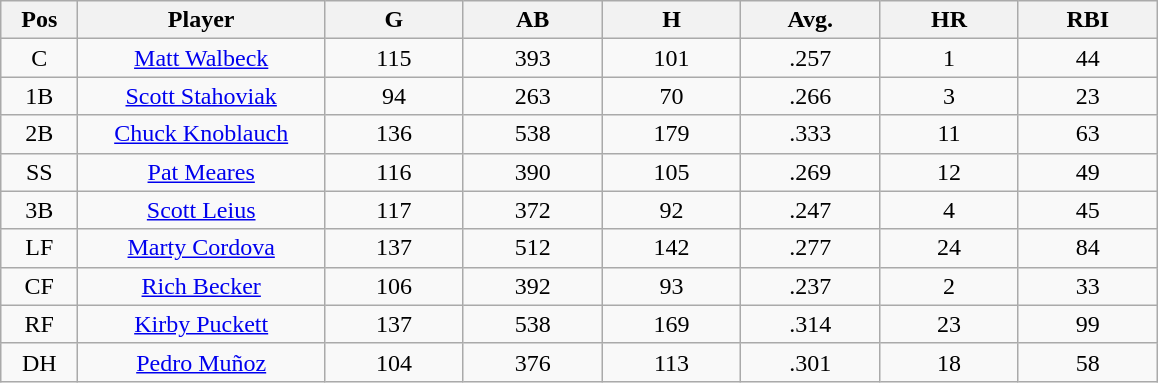<table class="wikitable sortable">
<tr>
<th bgcolor="#DDDDFF" width="5%">Pos</th>
<th bgcolor="#DDDDFF" width="16%">Player</th>
<th bgcolor="#DDDDFF" width="9%">G</th>
<th bgcolor="#DDDDFF" width="9%">AB</th>
<th bgcolor="#DDDDFF" width="9%">H</th>
<th bgcolor="#DDDDFF" width="9%">Avg.</th>
<th bgcolor="#DDDDFF" width="9%">HR</th>
<th bgcolor="#DDDDFF" width="9%">RBI</th>
</tr>
<tr align="center">
<td>C</td>
<td><a href='#'>Matt Walbeck</a></td>
<td>115</td>
<td>393</td>
<td>101</td>
<td>.257</td>
<td>1</td>
<td>44</td>
</tr>
<tr align=center>
<td>1B</td>
<td><a href='#'>Scott Stahoviak</a></td>
<td>94</td>
<td>263</td>
<td>70</td>
<td>.266</td>
<td>3</td>
<td>23</td>
</tr>
<tr align=center>
<td>2B</td>
<td><a href='#'>Chuck Knoblauch</a></td>
<td>136</td>
<td>538</td>
<td>179</td>
<td>.333</td>
<td>11</td>
<td>63</td>
</tr>
<tr align=center>
<td>SS</td>
<td><a href='#'>Pat Meares</a></td>
<td>116</td>
<td>390</td>
<td>105</td>
<td>.269</td>
<td>12</td>
<td>49</td>
</tr>
<tr align=center>
<td>3B</td>
<td><a href='#'>Scott Leius</a></td>
<td>117</td>
<td>372</td>
<td>92</td>
<td>.247</td>
<td>4</td>
<td>45</td>
</tr>
<tr align=center>
<td>LF</td>
<td><a href='#'>Marty Cordova</a></td>
<td>137</td>
<td>512</td>
<td>142</td>
<td>.277</td>
<td>24</td>
<td>84</td>
</tr>
<tr align=center>
<td>CF</td>
<td><a href='#'>Rich Becker</a></td>
<td>106</td>
<td>392</td>
<td>93</td>
<td>.237</td>
<td>2</td>
<td>33</td>
</tr>
<tr align=center>
<td>RF</td>
<td><a href='#'>Kirby Puckett</a></td>
<td>137</td>
<td>538</td>
<td>169</td>
<td>.314</td>
<td>23</td>
<td>99</td>
</tr>
<tr align="center">
<td>DH</td>
<td><a href='#'>Pedro Muñoz</a></td>
<td>104</td>
<td>376</td>
<td>113</td>
<td>.301</td>
<td>18</td>
<td>58</td>
</tr>
</table>
